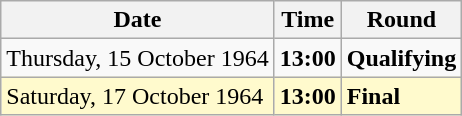<table class="wikitable">
<tr>
<th>Date</th>
<th>Time</th>
<th>Round</th>
</tr>
<tr>
<td>Thursday, 15 October 1964</td>
<td><strong>13:00</strong></td>
<td><strong>Qualifying</strong></td>
</tr>
<tr style=background:lemonchiffon>
<td>Saturday, 17 October 1964</td>
<td><strong>13:00</strong></td>
<td><strong>Final</strong></td>
</tr>
</table>
